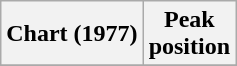<table class="wikitable">
<tr>
<th>Chart (1977)</th>
<th>Peak<br>position</th>
</tr>
<tr>
</tr>
</table>
